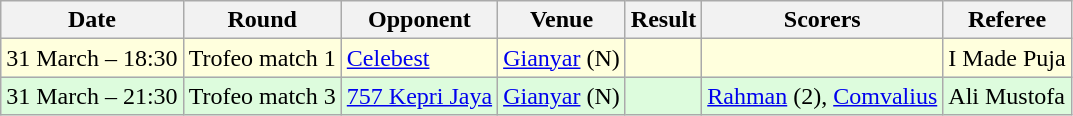<table class="wikitable">
<tr>
<th>Date</th>
<th>Round</th>
<th>Opponent</th>
<th>Venue</th>
<th>Result</th>
<th>Scorers</th>
<th>Referee</th>
</tr>
<tr bgcolor="#FFFFDD">
<td>31 March – 18:30</td>
<td align="center">Trofeo match 1</td>
<td><a href='#'>Celebest</a></td>
<td><a href='#'>Gianyar</a> (N)</td>
<td> </td>
<td></td>
<td>I Made Puja</td>
</tr>
<tr bgcolor="#DDFCDD">
<td>31 March – 21:30</td>
<td align="center">Trofeo match 3</td>
<td><a href='#'>757 Kepri Jaya</a></td>
<td><a href='#'>Gianyar</a> (N)</td>
<td></td>
<td><a href='#'>Rahman</a> (2), <a href='#'>Comvalius</a></td>
<td>Ali Mustofa</td>
</tr>
</table>
